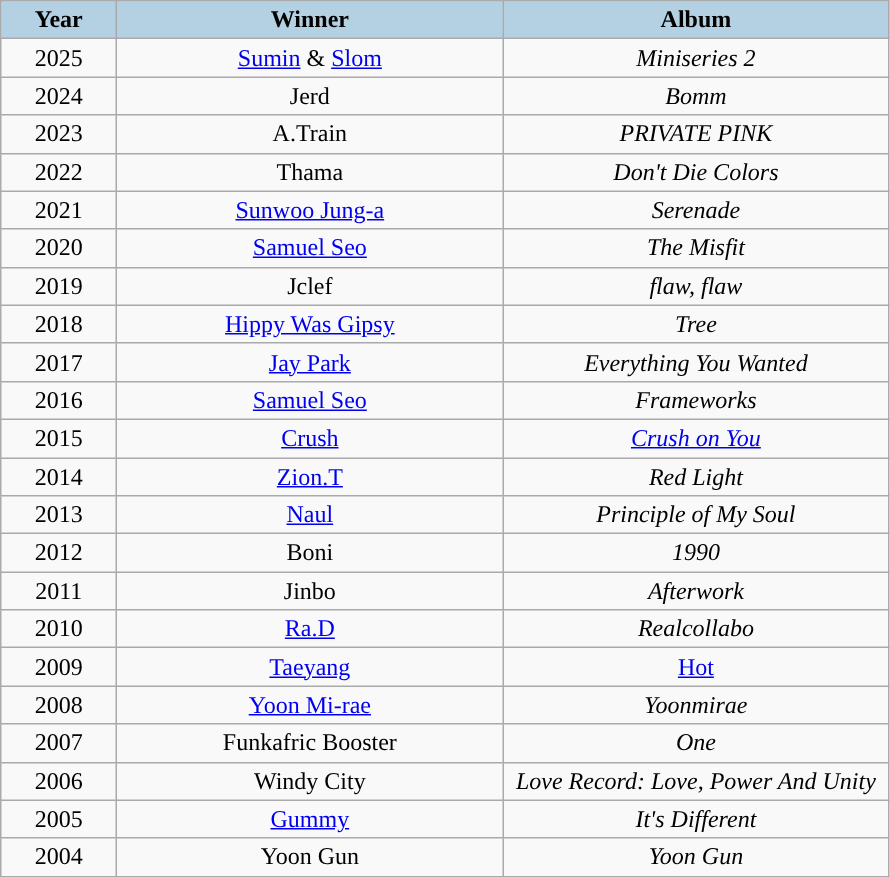<table class="wikitable" style="text-align: center">
<tr>
<th width="70" style="background:#b3d1e3;">Year</th>
<th width="250" style="background:#b3d1e3;">Winner</th>
<th width="250" style="background:#b3d1e3;">Album</th>
</tr>
<tr>
<td>2025</td>
<td><a href='#'>Sumin</a> & <a href='#'>Slom</a></td>
<td><em>Miniseries 2</em></td>
</tr>
<tr>
<td>2024</td>
<td>Jerd</td>
<td><em>Bomm</em></td>
</tr>
<tr>
<td>2023</td>
<td>A.Train</td>
<td><em>PRIVATE PINK</em></td>
</tr>
<tr>
<td>2022</td>
<td>Thama</td>
<td><em>Don't Die Colors</em></td>
</tr>
<tr>
<td>2021</td>
<td><a href='#'>Sunwoo Jung-a</a></td>
<td><em>Serenade</em></td>
</tr>
<tr>
<td>2020</td>
<td><a href='#'>Samuel Seo</a></td>
<td><em>The Misfit</em></td>
</tr>
<tr>
<td>2019</td>
<td>Jclef</td>
<td><em>flaw, flaw</em></td>
</tr>
<tr>
<td>2018</td>
<td><a href='#'>Hippy Was Gipsy</a></td>
<td><em>Tree</em></td>
</tr>
<tr>
<td>2017</td>
<td><a href='#'>Jay Park</a></td>
<td><em>Everything You Wanted</em></td>
</tr>
<tr>
<td>2016</td>
<td><a href='#'>Samuel Seo</a></td>
<td><em>Frameworks</em></td>
</tr>
<tr>
<td>2015</td>
<td><a href='#'>Crush</a></td>
<td><em><a href='#'>Crush on You</a></em></td>
</tr>
<tr>
<td>2014</td>
<td><a href='#'>Zion.T</a></td>
<td><em>Red Light</em></td>
</tr>
<tr>
<td>2013</td>
<td><a href='#'>Naul</a></td>
<td><em>Principle of My Soul</em></td>
</tr>
<tr>
<td>2012</td>
<td>Boni</td>
<td><em>1990</em></td>
</tr>
<tr>
<td>2011</td>
<td>Jinbo</td>
<td><em>Afterwork</em></td>
</tr>
<tr>
<td>2010</td>
<td><a href='#'>Ra.D</a></td>
<td><em> Realcollabo</em></td>
</tr>
<tr>
<td>2009</td>
<td><a href='#'>Taeyang</a></td>
<td><a href='#'>Hot</a></td>
</tr>
<tr>
<td>2008</td>
<td><a href='#'>Yoon Mi-rae</a></td>
<td><em>Yoonmirae</em></td>
</tr>
<tr>
<td>2007</td>
<td>Funkafric Booster</td>
<td><em>One</em></td>
</tr>
<tr>
<td>2006</td>
<td>Windy City</td>
<td><em>Love Record: Love, Power And Unity</em></td>
</tr>
<tr>
<td>2005</td>
<td><a href='#'>Gummy</a></td>
<td><em>It's Different</em></td>
</tr>
<tr>
<td>2004</td>
<td>Yoon Gun</td>
<td><em>Yoon Gun</em></td>
</tr>
</table>
